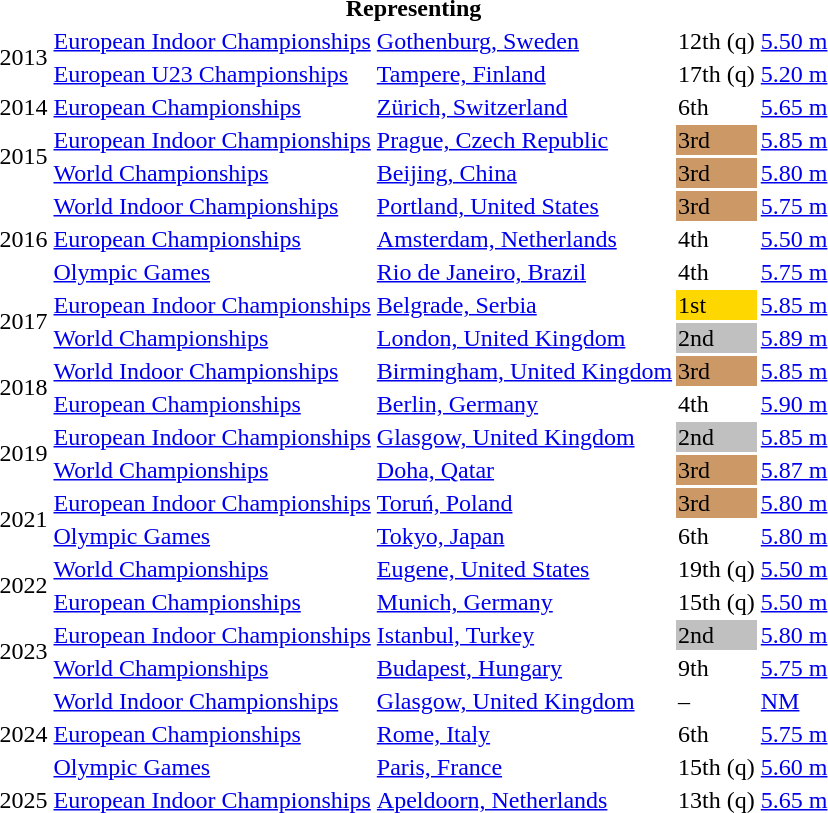<table>
<tr>
<th colspan="6">Representing </th>
</tr>
<tr>
<td rowspan=2>2013</td>
<td><a href='#'>European Indoor Championships</a></td>
<td><a href='#'>Gothenburg, Sweden</a></td>
<td>12th (q)</td>
<td><a href='#'>5.50 m</a></td>
</tr>
<tr>
<td><a href='#'>European U23 Championships</a></td>
<td><a href='#'>Tampere, Finland</a></td>
<td>17th (q)</td>
<td><a href='#'>5.20 m</a></td>
</tr>
<tr>
<td>2014</td>
<td><a href='#'>European Championships</a></td>
<td><a href='#'>Zürich, Switzerland</a></td>
<td>6th</td>
<td><a href='#'>5.65 m</a></td>
</tr>
<tr>
<td rowspan=2>2015</td>
<td><a href='#'>European Indoor Championships</a></td>
<td><a href='#'>Prague, Czech Republic</a></td>
<td bgcolor=cc9966>3rd</td>
<td><a href='#'>5.85 m</a></td>
</tr>
<tr>
<td><a href='#'>World Championships</a></td>
<td><a href='#'>Beijing, China</a></td>
<td bgcolor=cc9966>3rd</td>
<td><a href='#'>5.80 m</a></td>
</tr>
<tr>
<td rowspan=3>2016</td>
<td><a href='#'>World Indoor Championships</a></td>
<td><a href='#'>Portland, United States</a></td>
<td bgcolor=cc9966>3rd</td>
<td><a href='#'>5.75 m</a></td>
</tr>
<tr>
<td><a href='#'>European Championships</a></td>
<td><a href='#'>Amsterdam, Netherlands</a></td>
<td>4th</td>
<td><a href='#'>5.50 m</a></td>
</tr>
<tr>
<td><a href='#'>Olympic Games</a></td>
<td><a href='#'>Rio de Janeiro, Brazil</a></td>
<td>4th</td>
<td><a href='#'>5.75 m</a></td>
</tr>
<tr>
<td rowspan=2>2017</td>
<td><a href='#'>European Indoor Championships</a></td>
<td><a href='#'>Belgrade, Serbia</a></td>
<td bgcolor=gold>1st</td>
<td><a href='#'>5.85 m</a></td>
</tr>
<tr>
<td><a href='#'>World Championships</a></td>
<td><a href='#'>London, United Kingdom</a></td>
<td bgcolor=silver>2nd</td>
<td><a href='#'>5.89 m</a></td>
</tr>
<tr>
<td rowspan=2>2018</td>
<td><a href='#'>World Indoor Championships</a></td>
<td><a href='#'>Birmingham, United Kingdom</a></td>
<td bgcolor=cc9966>3rd</td>
<td><a href='#'>5.85 m</a></td>
</tr>
<tr>
<td><a href='#'>European Championships</a></td>
<td><a href='#'>Berlin, Germany</a></td>
<td>4th</td>
<td><a href='#'>5.90 m</a></td>
</tr>
<tr>
<td rowspan=2>2019</td>
<td><a href='#'>European Indoor Championships</a></td>
<td><a href='#'>Glasgow, United Kingdom</a></td>
<td bgcolor=silver>2nd</td>
<td><a href='#'>5.85 m</a></td>
</tr>
<tr>
<td><a href='#'>World Championships</a></td>
<td><a href='#'>Doha, Qatar</a></td>
<td bgcolor=cc9966>3rd</td>
<td><a href='#'>5.87 m</a></td>
</tr>
<tr>
<td rowspan=2>2021</td>
<td><a href='#'>European Indoor Championships</a></td>
<td><a href='#'>Toruń, Poland</a></td>
<td bgcolor=cc9966>3rd</td>
<td><a href='#'>5.80 m</a></td>
</tr>
<tr>
<td><a href='#'>Olympic Games</a></td>
<td><a href='#'>Tokyo, Japan</a></td>
<td>6th</td>
<td><a href='#'>5.80 m</a></td>
</tr>
<tr>
<td rowspan=2>2022</td>
<td><a href='#'>World Championships</a></td>
<td><a href='#'>Eugene, United States</a></td>
<td>19th (q)</td>
<td><a href='#'>5.50 m</a></td>
</tr>
<tr>
<td><a href='#'>European Championships</a></td>
<td><a href='#'>Munich, Germany</a></td>
<td>15th (q)</td>
<td><a href='#'>5.50 m</a></td>
</tr>
<tr>
<td rowspan=2>2023</td>
<td><a href='#'>European Indoor Championships</a></td>
<td><a href='#'>Istanbul, Turkey</a></td>
<td bgcolor=silver>2nd</td>
<td><a href='#'>5.80 m</a></td>
</tr>
<tr>
<td><a href='#'>World Championships</a></td>
<td><a href='#'>Budapest, Hungary</a></td>
<td>9th</td>
<td><a href='#'>5.75 m</a></td>
</tr>
<tr>
<td rowspan=3>2024</td>
<td><a href='#'>World Indoor Championships</a></td>
<td><a href='#'>Glasgow, United Kingdom</a></td>
<td>–</td>
<td><a href='#'>NM</a></td>
</tr>
<tr>
<td><a href='#'>European Championships</a></td>
<td><a href='#'>Rome, Italy</a></td>
<td>6th</td>
<td><a href='#'>5.75 m</a></td>
</tr>
<tr>
<td><a href='#'>Olympic Games</a></td>
<td><a href='#'>Paris, France</a></td>
<td>15th (q)</td>
<td><a href='#'>5.60 m</a></td>
</tr>
<tr>
<td>2025</td>
<td><a href='#'>European Indoor Championships</a></td>
<td><a href='#'>Apeldoorn, Netherlands</a></td>
<td>13th (q)</td>
<td><a href='#'>5.65 m</a></td>
</tr>
</table>
